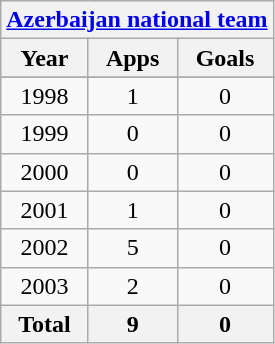<table class="wikitable" style="text-align:center">
<tr>
<th colspan=3><a href='#'>Azerbaijan national team</a></th>
</tr>
<tr>
<th>Year</th>
<th>Apps</th>
<th>Goals</th>
</tr>
<tr>
</tr>
<tr>
<td>1998</td>
<td>1</td>
<td>0</td>
</tr>
<tr>
<td>1999</td>
<td>0</td>
<td>0</td>
</tr>
<tr>
<td>2000</td>
<td>0</td>
<td>0</td>
</tr>
<tr>
<td>2001</td>
<td>1</td>
<td>0</td>
</tr>
<tr>
<td>2002</td>
<td>5</td>
<td>0</td>
</tr>
<tr>
<td>2003</td>
<td>2</td>
<td>0</td>
</tr>
<tr>
<th>Total</th>
<th>9</th>
<th>0</th>
</tr>
</table>
